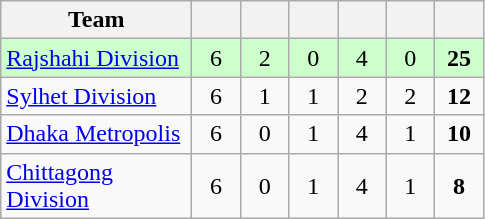<table class="wikitable" style="text-align:center">
<tr>
<th style="width:120px">Team</th>
<th style="width:25px"></th>
<th style="width:25px"></th>
<th style="width:25px"></th>
<th style="width:25px"></th>
<th style="width:25px"></th>
<th style="width:25px"></th>
</tr>
<tr style="background:#cfc;">
<td style="text-align:left"><a href='#'>Rajshahi Division</a></td>
<td>6</td>
<td>2</td>
<td>0</td>
<td>4</td>
<td>0</td>
<td><strong>25</strong></td>
</tr>
<tr>
<td style="text-align:left"><a href='#'>Sylhet Division</a></td>
<td>6</td>
<td>1</td>
<td>1</td>
<td>2</td>
<td>2</td>
<td><strong>12</strong></td>
</tr>
<tr>
<td style="text-align:left"><a href='#'>Dhaka Metropolis</a></td>
<td>6</td>
<td>0</td>
<td>1</td>
<td>4</td>
<td>1</td>
<td><strong>10</strong></td>
</tr>
<tr>
<td style="text-align:left"><a href='#'>Chittagong Division</a></td>
<td>6</td>
<td>0</td>
<td>1</td>
<td>4</td>
<td>1</td>
<td><strong>8</strong></td>
</tr>
</table>
